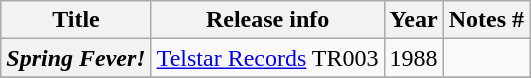<table class="wikitable plainrowheaders sortable">
<tr>
<th scope="col" class="unsortable">Title</th>
<th scope="col">Release info</th>
<th scope="col">Year</th>
<th scope="col" class="unsortable">Notes #</th>
</tr>
<tr>
<th scope="row"><em>Spring Fever!</em></th>
<td><a href='#'>Telstar Records</a> TR003</td>
<td>1988</td>
<td></td>
</tr>
<tr>
</tr>
</table>
